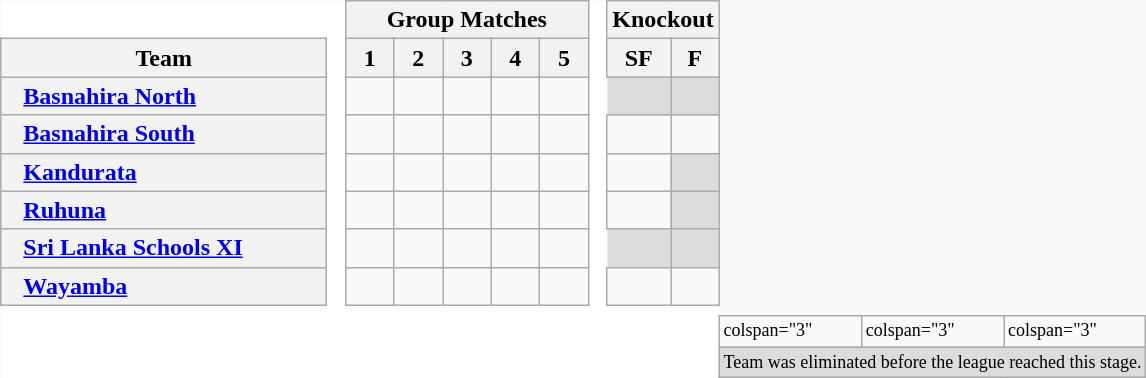<table class="wikitable" style="border:none">
<tr>
<td colspan="2" style="background:white; border:none"></td>
<td rowspan="8"  style="width:5px;; border:none; background:white;"></td>
<th colspan="5"><span>Group Matches</span></th>
<td rowspan="8"  style="width:5px;; border:none; background:white;"></td>
<th colspan="2"><span>Knockout</span></th>
</tr>
<tr>
<th colspan="2" style="width:210px; vertical-align:center;">Team</th>
<th width=25>1</th>
<th width=25>2</th>
<th width=25>3</th>
<th width=25>4</th>
<th width=25>5</th>
<th><span>SF</span></th>
<th width=25><span>F</span></th>
</tr>
<tr>
<th style="width:5px; border-right:none"></th>
<th style="text-align:left; border-left:none"><a href='#'>Basnahira North</a></th>
<td></td>
<td></td>
<td></td>
<td></td>
<td></td>
<td style="background:#dcdcdc; border-left:none"></td>
<td style="background:#dcdcdc; border-left:none"></td>
</tr>
<tr>
<th style="width:5px; border-right:none"></th>
<th style="text-align:left; border-left:none"><a href='#'>Basnahira South</a></th>
<td></td>
<td></td>
<td></td>
<td></td>
<td></td>
<td></td>
<td></td>
</tr>
<tr>
<th style="width:5px; border-right:none"></th>
<th style="text-align:left; border-left:none"><a href='#'>Kandurata</a></th>
<td></td>
<td></td>
<td></td>
<td></td>
<td></td>
<td></td>
<td style="background:#dcdcdc; border-left:none"></td>
</tr>
<tr>
<th style="width:5px; border-right:none"></th>
<th style="text-align:left; border-left:none"><a href='#'>Ruhuna</a></th>
<td></td>
<td></td>
<td></td>
<td></td>
<td></td>
<td></td>
<td style="background:#dcdcdc; border-left:none"></td>
</tr>
<tr>
<th style="width:5px; border-right:none"></th>
<th style="text-align:left; border-left:none"><a href='#'>Sri Lanka Schools XI</a></th>
<td></td>
<td></td>
<td></td>
<td></td>
<td></td>
<td style="background:#dcdcdc; border-left:none"></td>
<td style="background:#dcdcdc; border-left:none"></td>
</tr>
<tr>
<th style="width:5px; border-right:none"></th>
<th style="text-align:left; border-left:none"><a href='#'>Wayamba</a></th>
<td></td>
<td></td>
<td></td>
<td></td>
<td></td>
<td></td>
<td></td>
</tr>
<tr style="background:white; background:white;">
<td colspan="2" style="background:white; border:none"></td>
<td style="background:white; border:none;"></td>
<td colspan="5" style="background:white; border:none"></td>
<td style="background:white; border:none;"></td>
<td colspan="2" style="background:white; border:none"></td>
</tr>
<tr style="font-size:75%">
<td colspan="11" style="background:white; border:none; vertical-align:center"><br></td>
<td>colspan="3" </td>
<td>colspan="3" </td>
<td>colspan="3" </td>
</tr>
<tr style="font-size:75%">
<td colspan="11" style="background:white; border:none; vertical-align:top"><br></td>
<td colspan="9" style="background:#dcdcdc; text-align:center; vertical-align:center">Team was eliminated before the league reached this stage.</td>
</tr>
</table>
